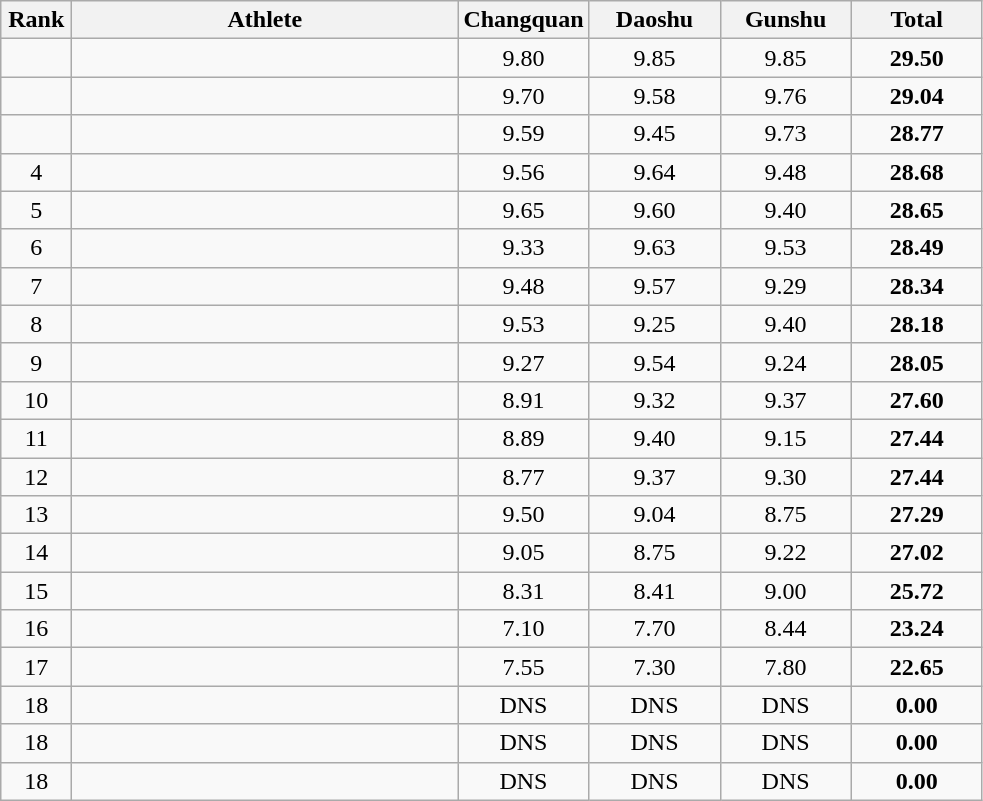<table class=wikitable style="text-align:center">
<tr>
<th width=40>Rank</th>
<th width=250>Athlete</th>
<th width=80>Changquan</th>
<th width=80>Daoshu</th>
<th width=80>Gunshu</th>
<th width=80>Total</th>
</tr>
<tr>
<td></td>
<td align=left></td>
<td>9.80</td>
<td>9.85</td>
<td>9.85</td>
<td><strong>29.50</strong></td>
</tr>
<tr>
<td></td>
<td align=left></td>
<td>9.70</td>
<td>9.58</td>
<td>9.76</td>
<td><strong>29.04</strong></td>
</tr>
<tr>
<td></td>
<td align=left></td>
<td>9.59</td>
<td>9.45</td>
<td>9.73</td>
<td><strong>28.77</strong></td>
</tr>
<tr>
<td>4</td>
<td align=left></td>
<td>9.56</td>
<td>9.64</td>
<td>9.48</td>
<td><strong>28.68</strong></td>
</tr>
<tr>
<td>5</td>
<td align=left></td>
<td>9.65</td>
<td>9.60</td>
<td>9.40</td>
<td><strong>28.65</strong></td>
</tr>
<tr>
<td>6</td>
<td align=left></td>
<td>9.33</td>
<td>9.63</td>
<td>9.53</td>
<td><strong>28.49</strong></td>
</tr>
<tr>
<td>7</td>
<td align=left></td>
<td>9.48</td>
<td>9.57</td>
<td>9.29</td>
<td><strong>28.34</strong></td>
</tr>
<tr>
<td>8</td>
<td align=left></td>
<td>9.53</td>
<td>9.25</td>
<td>9.40</td>
<td><strong>28.18</strong></td>
</tr>
<tr>
<td>9</td>
<td align=left></td>
<td>9.27</td>
<td>9.54</td>
<td>9.24</td>
<td><strong>28.05</strong></td>
</tr>
<tr>
<td>10</td>
<td align=left></td>
<td>8.91</td>
<td>9.32</td>
<td>9.37</td>
<td><strong>27.60</strong></td>
</tr>
<tr>
<td>11</td>
<td align=left></td>
<td>8.89</td>
<td>9.40</td>
<td>9.15</td>
<td><strong>27.44</strong></td>
</tr>
<tr>
<td>12</td>
<td align=left></td>
<td>8.77</td>
<td>9.37</td>
<td>9.30</td>
<td><strong>27.44</strong></td>
</tr>
<tr>
<td>13</td>
<td align=left></td>
<td>9.50</td>
<td>9.04</td>
<td>8.75</td>
<td><strong>27.29</strong></td>
</tr>
<tr>
<td>14</td>
<td align=left></td>
<td>9.05</td>
<td>8.75</td>
<td>9.22</td>
<td><strong>27.02</strong></td>
</tr>
<tr>
<td>15</td>
<td align=left></td>
<td>8.31</td>
<td>8.41</td>
<td>9.00</td>
<td><strong>25.72</strong></td>
</tr>
<tr>
<td>16</td>
<td align=left></td>
<td>7.10</td>
<td>7.70</td>
<td>8.44</td>
<td><strong>23.24</strong></td>
</tr>
<tr>
<td>17</td>
<td align=left></td>
<td>7.55</td>
<td>7.30</td>
<td>7.80</td>
<td><strong>22.65</strong></td>
</tr>
<tr>
<td>18</td>
<td align=left></td>
<td>DNS</td>
<td>DNS</td>
<td>DNS</td>
<td><strong>0.00</strong></td>
</tr>
<tr>
<td>18</td>
<td align=left></td>
<td>DNS</td>
<td>DNS</td>
<td>DNS</td>
<td><strong>0.00</strong></td>
</tr>
<tr>
<td>18</td>
<td align=left></td>
<td>DNS</td>
<td>DNS</td>
<td>DNS</td>
<td><strong>0.00</strong></td>
</tr>
</table>
